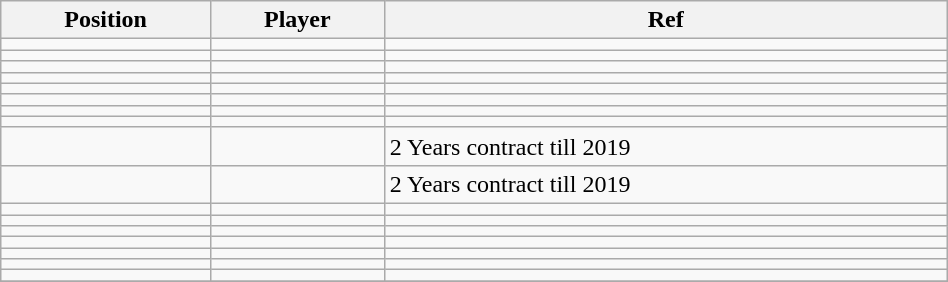<table class="wikitable sortable" style="width:50%; text-align:center; font-size:100%; text-align:left;">
<tr>
<th><strong>Position</strong></th>
<th><strong>Player</strong></th>
<th><strong>Ref</strong></th>
</tr>
<tr>
<td></td>
<td></td>
<td></td>
</tr>
<tr>
<td></td>
<td></td>
<td></td>
</tr>
<tr>
<td></td>
<td></td>
<td></td>
</tr>
<tr>
<td></td>
<td></td>
<td></td>
</tr>
<tr>
<td></td>
<td></td>
<td></td>
</tr>
<tr>
<td></td>
<td></td>
<td></td>
</tr>
<tr>
<td></td>
<td></td>
<td></td>
</tr>
<tr>
<td></td>
<td></td>
<td></td>
</tr>
<tr>
<td></td>
<td></td>
<td>2 Years contract till 2019 </td>
</tr>
<tr>
<td></td>
<td></td>
<td>2 Years contract till 2019</td>
</tr>
<tr>
<td></td>
<td></td>
<td></td>
</tr>
<tr>
<td></td>
<td></td>
<td></td>
</tr>
<tr>
<td></td>
<td></td>
<td></td>
</tr>
<tr>
<td></td>
<td></td>
<td></td>
</tr>
<tr>
<td></td>
<td></td>
<td></td>
</tr>
<tr>
<td></td>
<td></td>
<td></td>
</tr>
<tr>
<td></td>
<td></td>
<td></td>
</tr>
<tr>
</tr>
</table>
